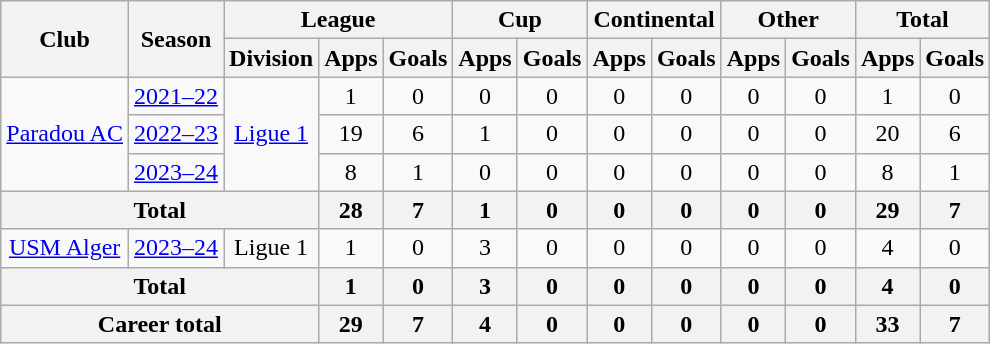<table class="wikitable" style="text-align:center">
<tr>
<th rowspan="2">Club</th>
<th rowspan="2">Season</th>
<th colspan="3">League</th>
<th colspan="2">Cup</th>
<th colspan="2">Continental</th>
<th colspan="2">Other</th>
<th colspan="2">Total</th>
</tr>
<tr>
<th>Division</th>
<th>Apps</th>
<th>Goals</th>
<th>Apps</th>
<th>Goals</th>
<th>Apps</th>
<th>Goals</th>
<th>Apps</th>
<th>Goals</th>
<th>Apps</th>
<th>Goals</th>
</tr>
<tr>
<td rowspan="3"><a href='#'>Paradou AC</a></td>
<td><a href='#'>2021–22</a></td>
<td rowspan="3"><a href='#'>Ligue 1</a></td>
<td>1</td>
<td>0</td>
<td>0</td>
<td>0</td>
<td>0</td>
<td>0</td>
<td>0</td>
<td>0</td>
<td>1</td>
<td>0</td>
</tr>
<tr>
<td><a href='#'>2022–23</a></td>
<td>19</td>
<td>6</td>
<td>1</td>
<td>0</td>
<td>0</td>
<td>0</td>
<td>0</td>
<td>0</td>
<td>20</td>
<td>6</td>
</tr>
<tr>
<td><a href='#'>2023–24</a></td>
<td>8</td>
<td>1</td>
<td>0</td>
<td>0</td>
<td>0</td>
<td>0</td>
<td>0</td>
<td>0</td>
<td>8</td>
<td>1</td>
</tr>
<tr>
<th colspan="3">Total</th>
<th>28</th>
<th>7</th>
<th>1</th>
<th>0</th>
<th>0</th>
<th>0</th>
<th>0</th>
<th>0</th>
<th>29</th>
<th>7</th>
</tr>
<tr>
<td rowspan=1><a href='#'>USM Alger</a></td>
<td><a href='#'>2023–24</a></td>
<td rowspan=1>Ligue 1</td>
<td>1</td>
<td>0</td>
<td>3</td>
<td>0</td>
<td>0</td>
<td>0</td>
<td>0</td>
<td>0</td>
<td>4</td>
<td>0</td>
</tr>
<tr>
<th colspan="3">Total</th>
<th>1</th>
<th>0</th>
<th>3</th>
<th>0</th>
<th>0</th>
<th>0</th>
<th>0</th>
<th>0</th>
<th>4</th>
<th>0</th>
</tr>
<tr>
<th colspan="3">Career total</th>
<th>29</th>
<th>7</th>
<th>4</th>
<th>0</th>
<th>0</th>
<th>0</th>
<th>0</th>
<th>0</th>
<th>33</th>
<th>7</th>
</tr>
</table>
